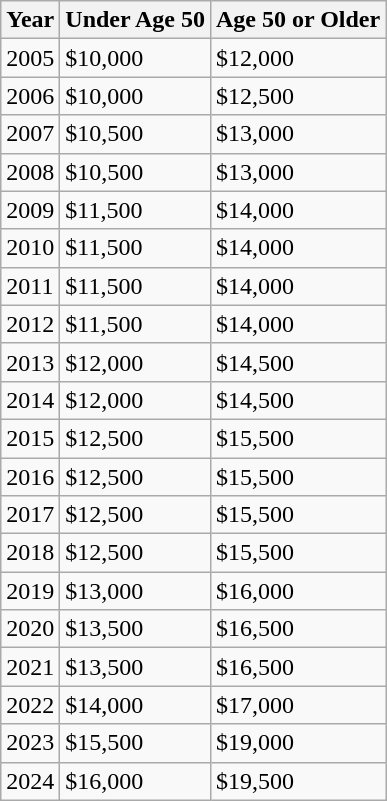<table class="wikitable sortable">
<tr>
<th>Year</th>
<th>Under Age 50</th>
<th>Age 50 or Older</th>
</tr>
<tr>
<td>2005</td>
<td>$10,000</td>
<td>$12,000</td>
</tr>
<tr>
<td>2006</td>
<td>$10,000</td>
<td>$12,500</td>
</tr>
<tr>
<td>2007</td>
<td>$10,500</td>
<td>$13,000</td>
</tr>
<tr>
<td>2008</td>
<td>$10,500</td>
<td>$13,000</td>
</tr>
<tr>
<td>2009</td>
<td>$11,500</td>
<td>$14,000</td>
</tr>
<tr>
<td>2010</td>
<td>$11,500</td>
<td>$14,000</td>
</tr>
<tr>
<td>2011</td>
<td>$11,500</td>
<td>$14,000</td>
</tr>
<tr>
<td>2012</td>
<td>$11,500</td>
<td>$14,000</td>
</tr>
<tr>
<td>2013</td>
<td>$12,000</td>
<td>$14,500</td>
</tr>
<tr>
<td>2014</td>
<td>$12,000</td>
<td>$14,500</td>
</tr>
<tr>
<td>2015</td>
<td>$12,500</td>
<td>$15,500</td>
</tr>
<tr>
<td>2016</td>
<td>$12,500</td>
<td>$15,500</td>
</tr>
<tr>
<td>2017</td>
<td>$12,500</td>
<td>$15,500</td>
</tr>
<tr>
<td>2018</td>
<td>$12,500</td>
<td>$15,500</td>
</tr>
<tr>
<td>2019</td>
<td>$13,000</td>
<td>$16,000</td>
</tr>
<tr>
<td>2020</td>
<td>$13,500</td>
<td>$16,500</td>
</tr>
<tr>
<td>2021</td>
<td>$13,500</td>
<td>$16,500</td>
</tr>
<tr>
<td>2022</td>
<td>$14,000</td>
<td>$17,000</td>
</tr>
<tr>
<td>2023</td>
<td>$15,500</td>
<td>$19,000</td>
</tr>
<tr>
<td>2024</td>
<td>$16,000</td>
<td>$19,500</td>
</tr>
</table>
